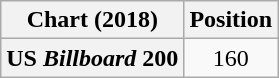<table class="wikitable plainrowheaders" style="text-align:center">
<tr>
<th scope="col">Chart (2018)</th>
<th scope="col">Position</th>
</tr>
<tr>
<th scope="row">US <em>Billboard</em> 200</th>
<td>160</td>
</tr>
</table>
